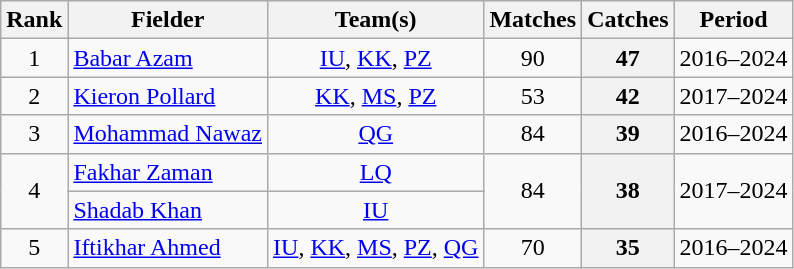<table class="wikitable" style="text-align:center;">
<tr>
<th>Rank</th>
<th>Fielder</th>
<th>Team(s)</th>
<th>Matches</th>
<th>Catches</th>
<th>Period</th>
</tr>
<tr>
<td>1</td>
<td style="text-align:left"><a href='#'>Babar Azam</a></td>
<td><a href='#'>IU</a>, <a href='#'>KK</a>, <a href='#'>PZ</a></td>
<td>90</td>
<th>47</th>
<td>2016–2024</td>
</tr>
<tr>
<td>2</td>
<td style="text-align:left"><a href='#'>Kieron Pollard</a></td>
<td><a href='#'>KK</a>, <a href='#'>MS</a>, <a href='#'>PZ</a></td>
<td>53</td>
<th>42</th>
<td>2017–2024</td>
</tr>
<tr>
<td>3</td>
<td style="text-align:left"><a href='#'>Mohammad Nawaz</a></td>
<td><a href='#'>QG</a></td>
<td>84</td>
<th>39</th>
<td>2016–2024</td>
</tr>
<tr>
<td rowspan="2">4</td>
<td style="text-align:left"><a href='#'>Fakhar Zaman</a></td>
<td><a href='#'>LQ</a></td>
<td rowspan="2">84</td>
<th rowspan="2">38</th>
<td rowspan="2">2017–2024</td>
</tr>
<tr>
<td style="text-align:left"><a href='#'>Shadab Khan</a></td>
<td><a href='#'>IU</a></td>
</tr>
<tr>
<td>5</td>
<td style="text-align:left"><a href='#'>Iftikhar Ahmed</a></td>
<td><a href='#'>IU</a>, <a href='#'>KK</a>, <a href='#'>MS</a>, <a href='#'>PZ</a>, <a href='#'>QG</a></td>
<td>70</td>
<th>35</th>
<td>2016–2024</td>
</tr>
</table>
